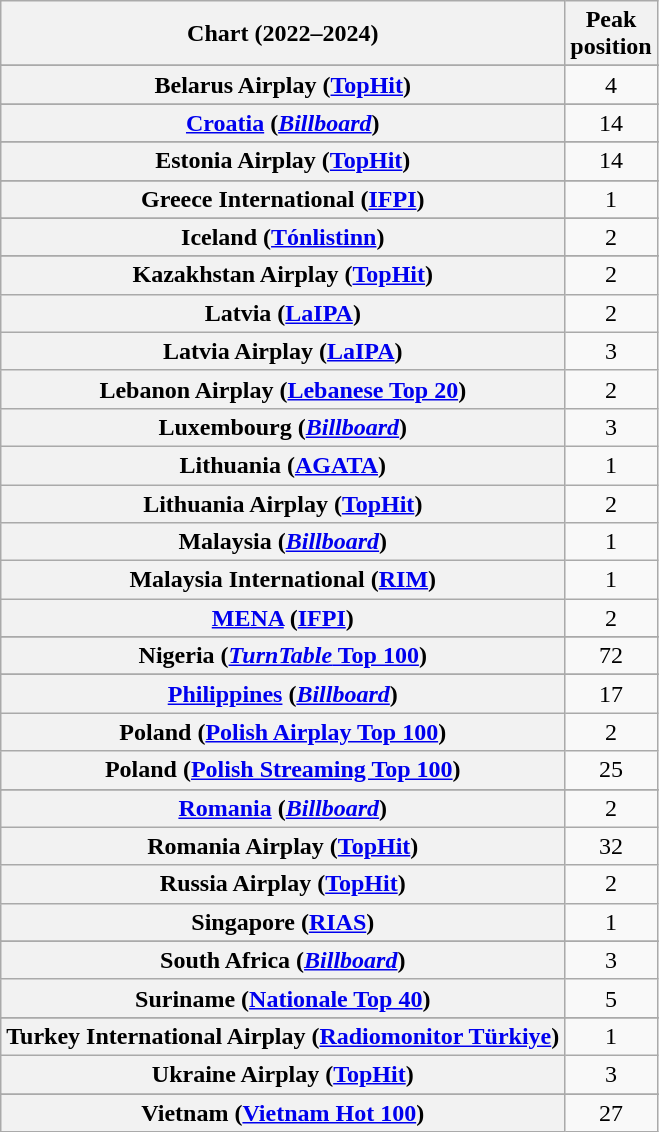<table class="wikitable sortable plainrowheaders" style="text-align:center">
<tr>
<th scope="col">Chart (2022–2024)</th>
<th scope="col">Peak<br>position</th>
</tr>
<tr>
</tr>
<tr>
</tr>
<tr>
<th scope="row">Belarus Airplay (<a href='#'>TopHit</a>)</th>
<td>4</td>
</tr>
<tr>
</tr>
<tr>
</tr>
<tr>
</tr>
<tr>
</tr>
<tr>
</tr>
<tr>
</tr>
<tr>
<th scope="row"><a href='#'>Croatia</a> (<em><a href='#'>Billboard</a></em>)</th>
<td>14</td>
</tr>
<tr>
</tr>
<tr>
</tr>
<tr>
<th scope="row">Estonia Airplay (<a href='#'>TopHit</a>)</th>
<td>14</td>
</tr>
<tr>
</tr>
<tr>
</tr>
<tr>
</tr>
<tr>
</tr>
<tr>
<th scope="row">Greece International (<a href='#'>IFPI</a>)</th>
<td>1</td>
</tr>
<tr>
</tr>
<tr>
</tr>
<tr>
<th scope="row">Iceland (<a href='#'>Tónlistinn</a>)</th>
<td>2</td>
</tr>
<tr>
</tr>
<tr>
</tr>
<tr>
<th scope="row">Kazakhstan Airplay (<a href='#'>TopHit</a>)</th>
<td>2</td>
</tr>
<tr>
<th scope="row">Latvia (<a href='#'>LaIPA</a>)</th>
<td>2</td>
</tr>
<tr>
<th scope="row">Latvia Airplay (<a href='#'>LaIPA</a>)</th>
<td>3</td>
</tr>
<tr>
<th scope="row">Lebanon Airplay (<a href='#'>Lebanese Top 20</a>)</th>
<td>2</td>
</tr>
<tr>
<th scope="row">Luxembourg (<em><a href='#'>Billboard</a></em>)</th>
<td>3</td>
</tr>
<tr>
<th scope="row">Lithuania (<a href='#'>AGATA</a>)</th>
<td>1</td>
</tr>
<tr>
<th scope="row">Lithuania Airplay (<a href='#'>TopHit</a>)</th>
<td>2</td>
</tr>
<tr>
<th scope="row">Malaysia (<em><a href='#'>Billboard</a></em>)</th>
<td>1</td>
</tr>
<tr>
<th scope="row">Malaysia International (<a href='#'>RIM</a>)</th>
<td>1</td>
</tr>
<tr>
<th scope="row"><a href='#'>MENA</a> (<a href='#'>IFPI</a>)</th>
<td>2</td>
</tr>
<tr>
</tr>
<tr>
</tr>
<tr>
</tr>
<tr>
<th scope="row">Nigeria (<a href='#'><em>TurnTable</em> Top 100</a>)</th>
<td>72</td>
</tr>
<tr>
</tr>
<tr>
<th scope="row"><a href='#'>Philippines</a> (<em><a href='#'>Billboard</a></em>)</th>
<td>17</td>
</tr>
<tr>
<th scope="row">Poland (<a href='#'>Polish Airplay Top 100</a>)</th>
<td>2</td>
</tr>
<tr>
<th scope="row">Poland (<a href='#'>Polish Streaming Top 100</a>)</th>
<td>25</td>
</tr>
<tr>
</tr>
<tr>
<th scope="row"><a href='#'>Romania</a> (<em><a href='#'>Billboard</a></em>)</th>
<td>2</td>
</tr>
<tr>
<th scope="row">Romania Airplay (<a href='#'>TopHit</a>)</th>
<td>32</td>
</tr>
<tr>
<th scope="row">Russia Airplay (<a href='#'>TopHit</a>)</th>
<td>2</td>
</tr>
<tr>
<th scope="row">Singapore (<a href='#'>RIAS</a>)</th>
<td>1</td>
</tr>
<tr>
</tr>
<tr>
</tr>
<tr>
<th scope="row">South Africa (<em><a href='#'>Billboard</a></em>)</th>
<td>3</td>
</tr>
<tr>
<th scope="row">Suriname (<a href='#'>Nationale Top 40</a>)</th>
<td>5</td>
</tr>
<tr>
</tr>
<tr>
</tr>
<tr>
<th scope="row">Turkey International Airplay (<a href='#'>Radiomonitor Türkiye</a>)</th>
<td>1</td>
</tr>
<tr>
<th scope="row">Ukraine Airplay (<a href='#'>TopHit</a>)</th>
<td>3</td>
</tr>
<tr>
</tr>
<tr>
</tr>
<tr>
</tr>
<tr>
</tr>
<tr>
</tr>
<tr>
</tr>
<tr>
</tr>
<tr>
</tr>
<tr>
</tr>
<tr>
<th scope="row">Vietnam (<a href='#'>Vietnam Hot 100</a>)</th>
<td>27</td>
</tr>
</table>
